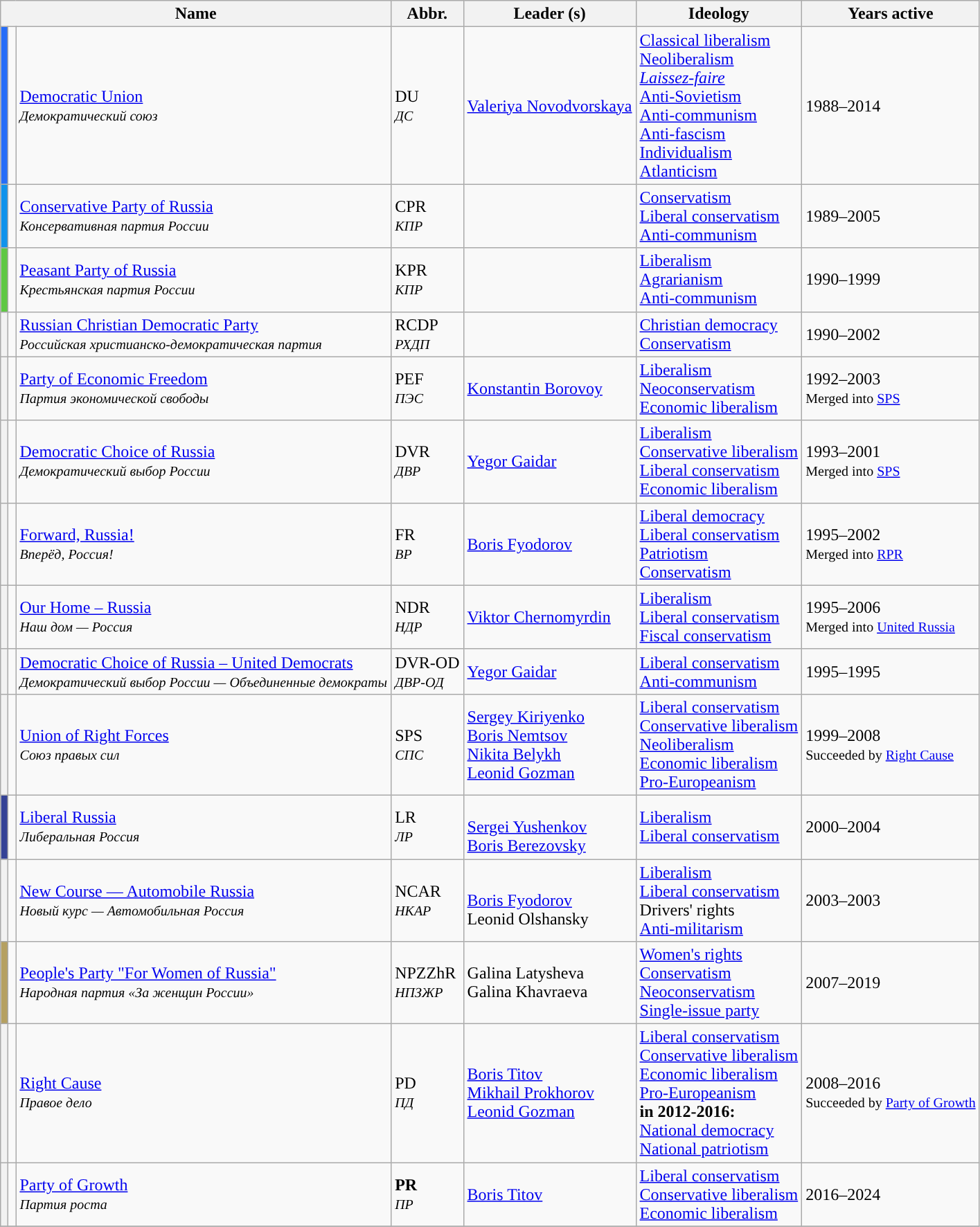<table class="wikitable sortable">
<tr>
<th colspan=3>Name</th>
<th>Abbr.</th>
<th>Leader (s)</th>
<th>Ideology</th>
<th>Years active</th>
</tr>
<tr>
<th style="background:#266DF8;"></th>
<td></td>
<td><a href='#'>Democratic Union</a><br><small><em>Демократический союз</em></small></td>
<td>DU<br><small><em>ДС</em></small></td>
<td><a href='#'>Valeriya Novodvorskaya</a></td>
<td><a href='#'>Classical liberalism</a><br><a href='#'>Neoliberalism</a><br><em><a href='#'>Laissez-faire</a></em><br><a href='#'>Anti-Sovietism</a><br><a href='#'>Anti-communism</a><br><a href='#'>Anti-fascism</a><br><a href='#'>Individualism</a><br><a href='#'>Atlanticism</a></td>
<td>1988–2014</td>
</tr>
<tr>
<th style="background:#1093EC;"></th>
<td></td>
<td><a href='#'>Conservative Party of Russia</a><br><small><em>Консервативная партия России</em></small></td>
<td>CPR<br><small><em>КПР</em></small></td>
<td></td>
<td><a href='#'>Conservatism</a><br><a href='#'>Liberal conservatism</a><br><a href='#'>Anti-communism</a></td>
<td>1989–2005</td>
</tr>
<tr>
<th style="background:#5FC844;"></th>
<td></td>
<td><a href='#'>Peasant Party of Russia</a><br><small><em>Крестьянская партия России</em></small></td>
<td>KPR<br><small><em>КПР</em></small></td>
<td></td>
<td><a href='#'>Liberalism</a><br><a href='#'>Agrarianism</a><br><a href='#'>Anti-communism</a></td>
<td>1990–1999</td>
</tr>
<tr>
<th style="background:"></th>
<td></td>
<td><a href='#'>Russian Christian Democratic Party</a><br><small><em>Российская христианско-демократическая партия</em></small></td>
<td>RCDP<br><small><em>РХДП</em></small></td>
<td></td>
<td><a href='#'>Christian democracy</a><br><a href='#'>Conservatism</a></td>
<td>1990–2002</td>
</tr>
<tr>
<th style="background:"></th>
<td></td>
<td><a href='#'>Party of Economic Freedom</a><br><small><em>Партия экономической свободы</em></small></td>
<td>PEF<br><small><em>ПЭС</em></small></td>
<td><a href='#'>Konstantin Borovoy</a></td>
<td><a href='#'>Liberalism</a><br><a href='#'>Neoconservatism</a><br><a href='#'>Economic liberalism</a></td>
<td>1992–2003<br><small>Merged into <a href='#'>SPS</a></small></td>
</tr>
<tr>
<th style="background:"></th>
<td></td>
<td><a href='#'>Democratic Choice of Russia</a><br><small><em>Демократический выбор России</em></small></td>
<td>DVR<br><small><em>ДВР</em></small></td>
<td><a href='#'>Yegor Gaidar</a></td>
<td><a href='#'>Liberalism</a><br><a href='#'>Conservative liberalism</a><br><a href='#'>Liberal conservatism</a><br><a href='#'>Economic liberalism</a></td>
<td>1993–2001<br><small>Merged into <a href='#'>SPS</a></small></td>
</tr>
<tr>
<th style="background:"></th>
<td></td>
<td><a href='#'>Forward, Russia!</a><br><small><em>Вперёд, Россия!</em></small></td>
<td>FR<br><small><em>ВР</em></small></td>
<td><a href='#'>Boris Fyodorov</a></td>
<td><a href='#'>Liberal democracy</a><br><a href='#'>Liberal conservatism</a><br><a href='#'>Patriotism</a><br><a href='#'>Conservatism</a></td>
<td>1995–2002<br><small>Merged into <a href='#'>RPR</a></small></td>
</tr>
<tr>
<th style="background:"></th>
<td></td>
<td><a href='#'>Our Home – Russia</a><br><small><em>Наш дом — Россия</em></small></td>
<td>NDR<br><small><em>НДР</em></small></td>
<td><a href='#'>Viktor Chernomyrdin</a></td>
<td><a href='#'>Liberalism</a><br><a href='#'>Liberal conservatism</a><br><a href='#'>Fiscal conservatism</a></td>
<td>1995–2006<br><small>Merged into <a href='#'>United Russia</a></small></td>
</tr>
<tr>
<th style="background:"></th>
<td></td>
<td><a href='#'>Democratic Choice of Russia – United Democrats</a><br><small><em>Демократический выбор России — Объединенные демократы</em></small></td>
<td>DVR-OD<br><small><em>ДВР-ОД</em></small></td>
<td><a href='#'>Yegor Gaidar</a></td>
<td><a href='#'>Liberal conservatism</a><br><a href='#'>Anti-communism</a></td>
<td>1995–1995</td>
</tr>
<tr>
<th style="background:"></th>
<td></td>
<td><a href='#'>Union of Right Forces</a><br><small><em>Союз правых сил</em></small></td>
<td>SPS<br><small><em>СПС</em></small></td>
<td><a href='#'>Sergey Kiriyenko</a><br><a href='#'>Boris Nemtsov</a><br><a href='#'>Nikita Belykh</a><br><a href='#'>Leonid Gozman</a></td>
<td><a href='#'>Liberal conservatism</a><br><a href='#'>Conservative liberalism</a><br><a href='#'>Neoliberalism</a><br><a href='#'>Economic liberalism</a><br><a href='#'>Pro-Europeanism</a></td>
<td>1999–2008<br><small>Succeeded by <a href='#'>Right Cause</a></small></td>
</tr>
<tr>
<th style="background:#354296;"></th>
<td></td>
<td><a href='#'>Liberal Russia</a><br><small><em>Либеральная Россия</em></small></td>
<td>LR<br><small><em>ЛР</em></small></td>
<td><br><a href='#'>Sergei Yushenkov</a><br><a href='#'>Boris Berezovsky</a></td>
<td><a href='#'>Liberalism</a><br><a href='#'>Liberal conservatism</a></td>
<td>2000–2004</td>
</tr>
<tr>
<th style="background:"></th>
<td></td>
<td><a href='#'>New Course — Automobile Russia</a><br><small><em>Новый курс — Автомобильная Россия</em></small></td>
<td>NCAR<br><small><em>НКАР</em></small></td>
<td><br><a href='#'>Boris Fyodorov</a><br>Leonid Olshansky</td>
<td><a href='#'>Liberalism</a><br><a href='#'>Liberal conservatism</a><br>Drivers' rights<br><a href='#'>Anti-militarism</a></td>
<td>2003–2003</td>
</tr>
<tr>
<th style="background:#B5A061;"></th>
<td></td>
<td><a href='#'>People's Party "For Women of Russia"</a><br><small><em>Народная партия «За женщин России»</em></small></td>
<td>NPZZhR<br><small><em>НПЗЖР</em></small></td>
<td>Galina Latysheva<br>Galina Khavraeva</td>
<td><a href='#'>Women's rights</a><br><a href='#'>Conservatism</a><br><a href='#'>Neoconservatism</a><br><a href='#'>Single-issue party</a></td>
<td>2007–2019</td>
</tr>
<tr>
<th style="background:"></th>
<td></td>
<td><a href='#'>Right Cause</a><br><small><em>Правое дело</em></small></td>
<td>PD<br><small><em>ПД</em></small></td>
<td><a href='#'>Boris Titov</a><br><a href='#'>Mikhail Prokhorov</a><br><a href='#'>Leonid Gozman</a><br></td>
<td><a href='#'>Liberal conservatism</a><br><a href='#'>Conservative liberalism</a><br><a href='#'>Economic liberalism</a><br><a href='#'>Pro-Europeanism</a><br><strong>in 2012-2016:</strong><br><a href='#'>National democracy</a><br><a href='#'>National patriotism</a></td>
<td>2008–2016<br><small>Succeeded by <a href='#'>Party of Growth</a></small></td>
</tr>
<tr>
<th style="background-color: "></th>
<td></td>
<td><a href='#'>Party of Growth</a><br><small><em>Партия роста</em></small></td>
<td><strong>PR</strong><br><small><em>ПР</em></small></td>
<td><a href='#'>Boris Titov</a></td>
<td><a href='#'>Liberal conservatism</a><br><a href='#'>Conservative liberalism</a><br><a href='#'>Economic liberalism</a></td>
<td>2016–2024</td>
</tr>
<tr>
</tr>
</table>
